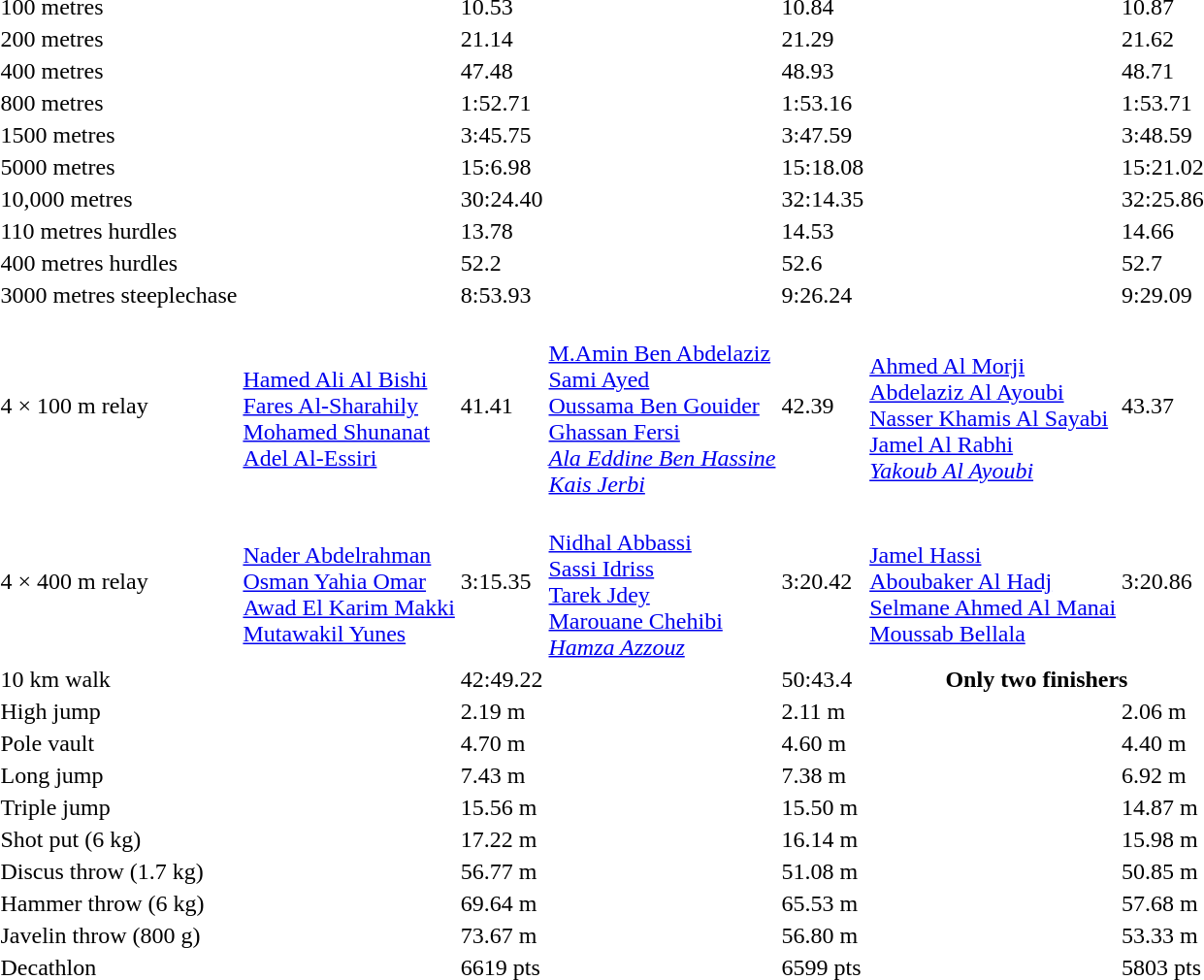<table>
<tr>
<td>100 metres</td>
<td></td>
<td>10.53</td>
<td></td>
<td>10.84</td>
<td></td>
<td>10.87</td>
</tr>
<tr>
<td>200 metres</td>
<td></td>
<td>21.14</td>
<td></td>
<td>21.29</td>
<td></td>
<td>21.62</td>
</tr>
<tr>
<td>400 metres</td>
<td></td>
<td>47.48</td>
<td></td>
<td>48.93</td>
<td></td>
<td>48.71</td>
</tr>
<tr>
<td>800 metres</td>
<td></td>
<td>1:52.71</td>
<td></td>
<td>1:53.16</td>
<td></td>
<td>1:53.71</td>
</tr>
<tr>
<td>1500 metres</td>
<td></td>
<td>3:45.75</td>
<td></td>
<td>3:47.59</td>
<td></td>
<td>3:48.59</td>
</tr>
<tr>
<td>5000 metres</td>
<td></td>
<td>15:6.98</td>
<td></td>
<td>15:18.08</td>
<td></td>
<td>15:21.02</td>
</tr>
<tr>
<td>10,000 metres</td>
<td></td>
<td>30:24.40</td>
<td></td>
<td>32:14.35</td>
<td></td>
<td>32:25.86</td>
</tr>
<tr>
<td>110 metres hurdles</td>
<td></td>
<td>13.78 </td>
<td></td>
<td>14.53</td>
<td></td>
<td>14.66</td>
</tr>
<tr>
<td>400 metres hurdles</td>
<td></td>
<td>52.2</td>
<td></td>
<td>52.6</td>
<td></td>
<td>52.7</td>
</tr>
<tr>
<td>3000 metres steeplechase</td>
<td></td>
<td>8:53.93</td>
<td></td>
<td>9:26.24</td>
<td></td>
<td>9:29.09</td>
</tr>
<tr>
<td>4 × 100 m relay</td>
<td><br><a href='#'>Hamed Ali Al Bishi</a><br><a href='#'>Fares Al-Sharahily</a><br><a href='#'>Mohamed Shunanat</a><br><a href='#'>Adel Al-Essiri</a></td>
<td>41.41</td>
<td><br><a href='#'>M.Amin Ben Abdelaziz</a><br><a href='#'>Sami Ayed </a><br><a href='#'>Oussama Ben Gouider</a><br><a href='#'>Ghassan Fersi</a><br><em><a href='#'>Ala Eddine Ben Hassine</a></em><br><em><a href='#'>Kais Jerbi</a></em></td>
<td>42.39</td>
<td><br><a href='#'>Ahmed Al Morji</a><br><a href='#'>Abdelaziz Al Ayoubi</a><br><a href='#'>Nasser Khamis Al Sayabi</a><br><a href='#'>Jamel Al Rabhi</a><br><em><a href='#'>Yakoub Al Ayoubi</a></em></td>
<td>43.37</td>
</tr>
<tr>
<td>4 × 400 m relay</td>
<td><br><a href='#'>Nader Abdelrahman</a><br><a href='#'>Osman Yahia Omar</a><br><a href='#'>Awad El Karim Makki</a><br><a href='#'>Mutawakil Yunes</a></td>
<td>3:15.35</td>
<td><br><a href='#'>Nidhal Abbassi</a><br><a href='#'>Sassi Idriss</a><br><a href='#'>Tarek Jdey</a><br><a href='#'>Marouane Chehibi</a><br><em><a href='#'>Hamza Azzouz</a></em></td>
<td>3:20.42</td>
<td><br><a href='#'>Jamel Hassi</a><br><a href='#'>Aboubaker Al Hadj</a><br><a href='#'>Selmane Ahmed Al Manai</a><br><a href='#'>Moussab Bellala</a></td>
<td>3:20.86</td>
</tr>
<tr>
<td>10 km walk</td>
<td></td>
<td>42:49.22 </td>
<td></td>
<td>50:43.4</td>
<th colspan=2>Only two finishers</th>
</tr>
<tr>
<td>High jump</td>
<td></td>
<td>2.19 m </td>
<td></td>
<td>2.11 m</td>
<td></td>
<td>2.06 m</td>
</tr>
<tr>
<td>Pole vault</td>
<td></td>
<td>4.70 m</td>
<td></td>
<td>4.60 m</td>
<td></td>
<td>4.40 m</td>
</tr>
<tr>
<td>Long jump</td>
<td></td>
<td>7.43 m</td>
<td></td>
<td>7.38 m</td>
<td></td>
<td>6.92 m</td>
</tr>
<tr>
<td>Triple jump</td>
<td></td>
<td>15.56 m</td>
<td></td>
<td>15.50 m</td>
<td></td>
<td>14.87 m</td>
</tr>
<tr>
<td>Shot put (6 kg)</td>
<td></td>
<td>17.22 m</td>
<td></td>
<td>16.14 m</td>
<td></td>
<td>15.98 m</td>
</tr>
<tr>
<td>Discus throw (1.7 kg)</td>
<td></td>
<td>56.77 m</td>
<td></td>
<td>51.08 m</td>
<td></td>
<td>50.85 m</td>
</tr>
<tr>
<td>Hammer throw (6 kg)</td>
<td></td>
<td>69.64 m</td>
<td></td>
<td>65.53 m</td>
<td></td>
<td>57.68 m</td>
</tr>
<tr>
<td>Javelin throw (800 g)</td>
<td></td>
<td>73.67 m </td>
<td></td>
<td>56.80 m</td>
<td></td>
<td>53.33 m</td>
</tr>
<tr>
<td>Decathlon</td>
<td></td>
<td>6619 pts</td>
<td></td>
<td>6599 pts</td>
<td></td>
<td>5803 pts</td>
</tr>
</table>
